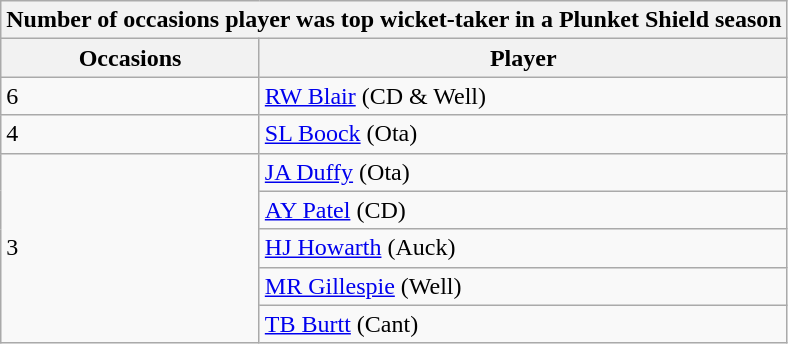<table class="wikitable">
<tr>
<th colspan="2"><strong>Number  of occasions player was top wicket-taker in a Plunket Shield season</strong></th>
</tr>
<tr>
<th><strong>Occasions</strong></th>
<th><strong>Player</strong></th>
</tr>
<tr>
<td>6</td>
<td><a href='#'>RW Blair</a> (CD & Well)</td>
</tr>
<tr>
<td>4</td>
<td><a href='#'>SL Boock</a> (Ota)</td>
</tr>
<tr>
<td rowspan="5">3</td>
<td><a href='#'>JA Duffy</a> (Ota)</td>
</tr>
<tr>
<td><a href='#'>AY Patel</a> (CD)</td>
</tr>
<tr>
<td><a href='#'>HJ Howarth</a> (Auck)</td>
</tr>
<tr>
<td><a href='#'>MR Gillespie</a> (Well)</td>
</tr>
<tr>
<td><a href='#'>TB Burtt</a> (Cant)</td>
</tr>
</table>
